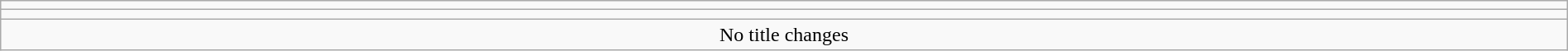<table class="wikitable" style="text-align:center; width:100%;">
<tr>
<td colspan=5></td>
</tr>
<tr>
<td colspan=5><strong></strong></td>
</tr>
<tr>
<td colspan="5">No title changes</td>
</tr>
</table>
